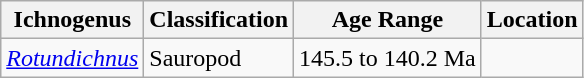<table class="wikitable">
<tr>
<th>Ichnogenus</th>
<th>Classification</th>
<th>Age Range</th>
<th>Location</th>
</tr>
<tr>
<td><em><a href='#'>Rotundichnus</a></em></td>
<td>Sauropod</td>
<td>145.5 to 140.2 Ma</td>
<td></td>
</tr>
</table>
